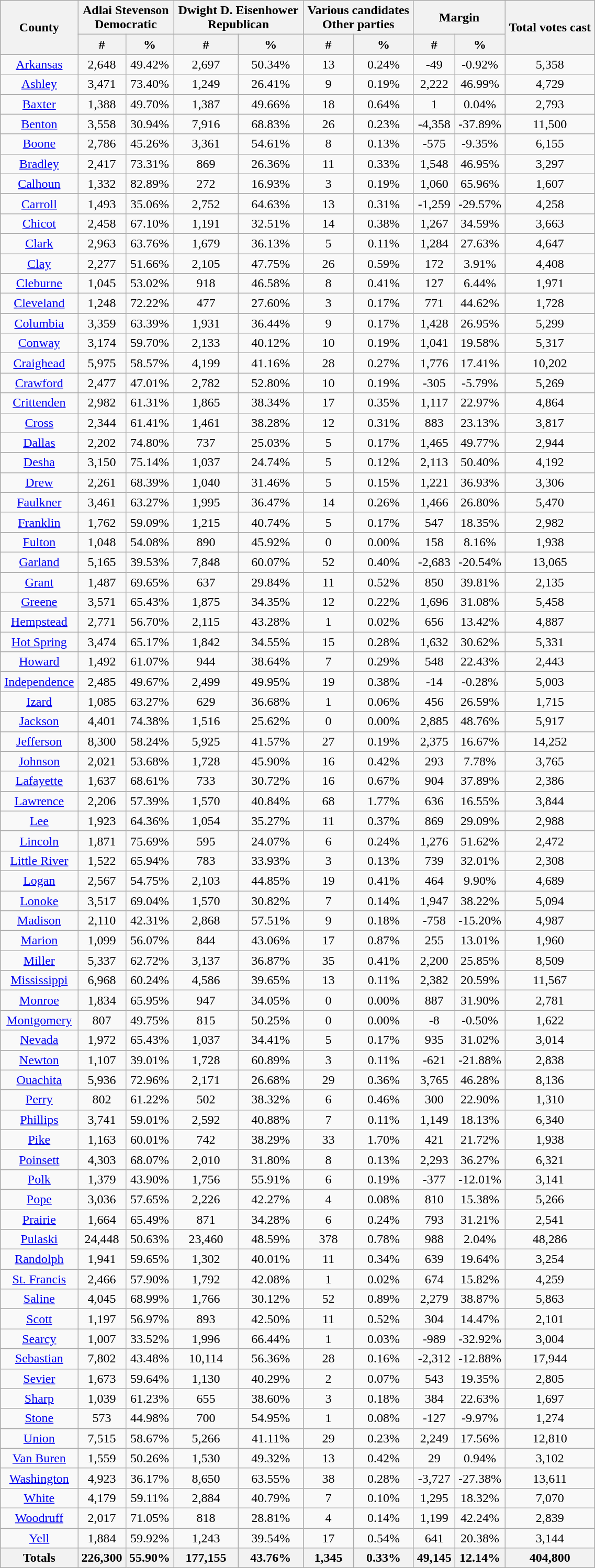<table width="60%"  class="wikitable sortable" style="text-align:center">
<tr>
<th rowspan="2">County</th>
<th colspan="2">Adlai Stevenson<br>Democratic</th>
<th colspan="2">Dwight D. Eisenhower<br>Republican</th>
<th colspan="2">Various candidates<br>Other parties</th>
<th colspan="2">Margin</th>
<th rowspan="2">Total votes cast</th>
</tr>
<tr>
<th style="text-align:center;" data-sort-type="number">#</th>
<th style="text-align:center;" data-sort-type="number">%</th>
<th style="text-align:center;" data-sort-type="number">#</th>
<th style="text-align:center;" data-sort-type="number">%</th>
<th style="text-align:center;" data-sort-type="number">#</th>
<th style="text-align:center;" data-sort-type="number">%</th>
<th style="text-align:center;" data-sort-type="number">#</th>
<th style="text-align:center;" data-sort-type="number">%</th>
</tr>
<tr style="text-align:center;">
<td><a href='#'>Arkansas</a></td>
<td>2,648</td>
<td>49.42%</td>
<td>2,697</td>
<td>50.34%</td>
<td>13</td>
<td>0.24%</td>
<td>-49</td>
<td>-0.92%</td>
<td>5,358</td>
</tr>
<tr style="text-align:center;">
<td><a href='#'>Ashley</a></td>
<td>3,471</td>
<td>73.40%</td>
<td>1,249</td>
<td>26.41%</td>
<td>9</td>
<td>0.19%</td>
<td>2,222</td>
<td>46.99%</td>
<td>4,729</td>
</tr>
<tr style="text-align:center;">
<td><a href='#'>Baxter</a></td>
<td>1,388</td>
<td>49.70%</td>
<td>1,387</td>
<td>49.66%</td>
<td>18</td>
<td>0.64%</td>
<td>1</td>
<td>0.04%</td>
<td>2,793</td>
</tr>
<tr style="text-align:center;">
<td><a href='#'>Benton</a></td>
<td>3,558</td>
<td>30.94%</td>
<td>7,916</td>
<td>68.83%</td>
<td>26</td>
<td>0.23%</td>
<td>-4,358</td>
<td>-37.89%</td>
<td>11,500</td>
</tr>
<tr style="text-align:center;">
<td><a href='#'>Boone</a></td>
<td>2,786</td>
<td>45.26%</td>
<td>3,361</td>
<td>54.61%</td>
<td>8</td>
<td>0.13%</td>
<td>-575</td>
<td>-9.35%</td>
<td>6,155</td>
</tr>
<tr style="text-align:center;">
<td><a href='#'>Bradley</a></td>
<td>2,417</td>
<td>73.31%</td>
<td>869</td>
<td>26.36%</td>
<td>11</td>
<td>0.33%</td>
<td>1,548</td>
<td>46.95%</td>
<td>3,297</td>
</tr>
<tr style="text-align:center;">
<td><a href='#'>Calhoun</a></td>
<td>1,332</td>
<td>82.89%</td>
<td>272</td>
<td>16.93%</td>
<td>3</td>
<td>0.19%</td>
<td>1,060</td>
<td>65.96%</td>
<td>1,607</td>
</tr>
<tr style="text-align:center;">
<td><a href='#'>Carroll</a></td>
<td>1,493</td>
<td>35.06%</td>
<td>2,752</td>
<td>64.63%</td>
<td>13</td>
<td>0.31%</td>
<td>-1,259</td>
<td>-29.57%</td>
<td>4,258</td>
</tr>
<tr style="text-align:center;">
<td><a href='#'>Chicot</a></td>
<td>2,458</td>
<td>67.10%</td>
<td>1,191</td>
<td>32.51%</td>
<td>14</td>
<td>0.38%</td>
<td>1,267</td>
<td>34.59%</td>
<td>3,663</td>
</tr>
<tr style="text-align:center;">
<td><a href='#'>Clark</a></td>
<td>2,963</td>
<td>63.76%</td>
<td>1,679</td>
<td>36.13%</td>
<td>5</td>
<td>0.11%</td>
<td>1,284</td>
<td>27.63%</td>
<td>4,647</td>
</tr>
<tr style="text-align:center;">
<td><a href='#'>Clay</a></td>
<td>2,277</td>
<td>51.66%</td>
<td>2,105</td>
<td>47.75%</td>
<td>26</td>
<td>0.59%</td>
<td>172</td>
<td>3.91%</td>
<td>4,408</td>
</tr>
<tr style="text-align:center;">
<td><a href='#'>Cleburne</a></td>
<td>1,045</td>
<td>53.02%</td>
<td>918</td>
<td>46.58%</td>
<td>8</td>
<td>0.41%</td>
<td>127</td>
<td>6.44%</td>
<td>1,971</td>
</tr>
<tr style="text-align:center;">
<td><a href='#'>Cleveland</a></td>
<td>1,248</td>
<td>72.22%</td>
<td>477</td>
<td>27.60%</td>
<td>3</td>
<td>0.17%</td>
<td>771</td>
<td>44.62%</td>
<td>1,728</td>
</tr>
<tr style="text-align:center;">
<td><a href='#'>Columbia</a></td>
<td>3,359</td>
<td>63.39%</td>
<td>1,931</td>
<td>36.44%</td>
<td>9</td>
<td>0.17%</td>
<td>1,428</td>
<td>26.95%</td>
<td>5,299</td>
</tr>
<tr style="text-align:center;">
<td><a href='#'>Conway</a></td>
<td>3,174</td>
<td>59.70%</td>
<td>2,133</td>
<td>40.12%</td>
<td>10</td>
<td>0.19%</td>
<td>1,041</td>
<td>19.58%</td>
<td>5,317</td>
</tr>
<tr style="text-align:center;">
<td><a href='#'>Craighead</a></td>
<td>5,975</td>
<td>58.57%</td>
<td>4,199</td>
<td>41.16%</td>
<td>28</td>
<td>0.27%</td>
<td>1,776</td>
<td>17.41%</td>
<td>10,202</td>
</tr>
<tr style="text-align:center;">
<td><a href='#'>Crawford</a></td>
<td>2,477</td>
<td>47.01%</td>
<td>2,782</td>
<td>52.80%</td>
<td>10</td>
<td>0.19%</td>
<td>-305</td>
<td>-5.79%</td>
<td>5,269</td>
</tr>
<tr style="text-align:center;">
<td><a href='#'>Crittenden</a></td>
<td>2,982</td>
<td>61.31%</td>
<td>1,865</td>
<td>38.34%</td>
<td>17</td>
<td>0.35%</td>
<td>1,117</td>
<td>22.97%</td>
<td>4,864</td>
</tr>
<tr style="text-align:center;">
<td><a href='#'>Cross</a></td>
<td>2,344</td>
<td>61.41%</td>
<td>1,461</td>
<td>38.28%</td>
<td>12</td>
<td>0.31%</td>
<td>883</td>
<td>23.13%</td>
<td>3,817</td>
</tr>
<tr style="text-align:center;">
<td><a href='#'>Dallas</a></td>
<td>2,202</td>
<td>74.80%</td>
<td>737</td>
<td>25.03%</td>
<td>5</td>
<td>0.17%</td>
<td>1,465</td>
<td>49.77%</td>
<td>2,944</td>
</tr>
<tr style="text-align:center;">
<td><a href='#'>Desha</a></td>
<td>3,150</td>
<td>75.14%</td>
<td>1,037</td>
<td>24.74%</td>
<td>5</td>
<td>0.12%</td>
<td>2,113</td>
<td>50.40%</td>
<td>4,192</td>
</tr>
<tr style="text-align:center;">
<td><a href='#'>Drew</a></td>
<td>2,261</td>
<td>68.39%</td>
<td>1,040</td>
<td>31.46%</td>
<td>5</td>
<td>0.15%</td>
<td>1,221</td>
<td>36.93%</td>
<td>3,306</td>
</tr>
<tr style="text-align:center;">
<td><a href='#'>Faulkner</a></td>
<td>3,461</td>
<td>63.27%</td>
<td>1,995</td>
<td>36.47%</td>
<td>14</td>
<td>0.26%</td>
<td>1,466</td>
<td>26.80%</td>
<td>5,470</td>
</tr>
<tr style="text-align:center;">
<td><a href='#'>Franklin</a></td>
<td>1,762</td>
<td>59.09%</td>
<td>1,215</td>
<td>40.74%</td>
<td>5</td>
<td>0.17%</td>
<td>547</td>
<td>18.35%</td>
<td>2,982</td>
</tr>
<tr style="text-align:center;">
<td><a href='#'>Fulton</a></td>
<td>1,048</td>
<td>54.08%</td>
<td>890</td>
<td>45.92%</td>
<td>0</td>
<td>0.00%</td>
<td>158</td>
<td>8.16%</td>
<td>1,938</td>
</tr>
<tr style="text-align:center;">
<td><a href='#'>Garland</a></td>
<td>5,165</td>
<td>39.53%</td>
<td>7,848</td>
<td>60.07%</td>
<td>52</td>
<td>0.40%</td>
<td>-2,683</td>
<td>-20.54%</td>
<td>13,065</td>
</tr>
<tr style="text-align:center;">
<td><a href='#'>Grant</a></td>
<td>1,487</td>
<td>69.65%</td>
<td>637</td>
<td>29.84%</td>
<td>11</td>
<td>0.52%</td>
<td>850</td>
<td>39.81%</td>
<td>2,135</td>
</tr>
<tr style="text-align:center;">
<td><a href='#'>Greene</a></td>
<td>3,571</td>
<td>65.43%</td>
<td>1,875</td>
<td>34.35%</td>
<td>12</td>
<td>0.22%</td>
<td>1,696</td>
<td>31.08%</td>
<td>5,458</td>
</tr>
<tr style="text-align:center;">
<td><a href='#'>Hempstead</a></td>
<td>2,771</td>
<td>56.70%</td>
<td>2,115</td>
<td>43.28%</td>
<td>1</td>
<td>0.02%</td>
<td>656</td>
<td>13.42%</td>
<td>4,887</td>
</tr>
<tr style="text-align:center;">
<td><a href='#'>Hot Spring</a></td>
<td>3,474</td>
<td>65.17%</td>
<td>1,842</td>
<td>34.55%</td>
<td>15</td>
<td>0.28%</td>
<td>1,632</td>
<td>30.62%</td>
<td>5,331</td>
</tr>
<tr style="text-align:center;">
<td><a href='#'>Howard</a></td>
<td>1,492</td>
<td>61.07%</td>
<td>944</td>
<td>38.64%</td>
<td>7</td>
<td>0.29%</td>
<td>548</td>
<td>22.43%</td>
<td>2,443</td>
</tr>
<tr style="text-align:center;">
<td><a href='#'>Independence</a></td>
<td>2,485</td>
<td>49.67%</td>
<td>2,499</td>
<td>49.95%</td>
<td>19</td>
<td>0.38%</td>
<td>-14</td>
<td>-0.28%</td>
<td>5,003</td>
</tr>
<tr style="text-align:center;">
<td><a href='#'>Izard</a></td>
<td>1,085</td>
<td>63.27%</td>
<td>629</td>
<td>36.68%</td>
<td>1</td>
<td>0.06%</td>
<td>456</td>
<td>26.59%</td>
<td>1,715</td>
</tr>
<tr style="text-align:center;">
<td><a href='#'>Jackson</a></td>
<td>4,401</td>
<td>74.38%</td>
<td>1,516</td>
<td>25.62%</td>
<td>0</td>
<td>0.00%</td>
<td>2,885</td>
<td>48.76%</td>
<td>5,917</td>
</tr>
<tr style="text-align:center;">
<td><a href='#'>Jefferson</a></td>
<td>8,300</td>
<td>58.24%</td>
<td>5,925</td>
<td>41.57%</td>
<td>27</td>
<td>0.19%</td>
<td>2,375</td>
<td>16.67%</td>
<td>14,252</td>
</tr>
<tr style="text-align:center;">
<td><a href='#'>Johnson</a></td>
<td>2,021</td>
<td>53.68%</td>
<td>1,728</td>
<td>45.90%</td>
<td>16</td>
<td>0.42%</td>
<td>293</td>
<td>7.78%</td>
<td>3,765</td>
</tr>
<tr style="text-align:center;">
<td><a href='#'>Lafayette</a></td>
<td>1,637</td>
<td>68.61%</td>
<td>733</td>
<td>30.72%</td>
<td>16</td>
<td>0.67%</td>
<td>904</td>
<td>37.89%</td>
<td>2,386</td>
</tr>
<tr style="text-align:center;">
<td><a href='#'>Lawrence</a></td>
<td>2,206</td>
<td>57.39%</td>
<td>1,570</td>
<td>40.84%</td>
<td>68</td>
<td>1.77%</td>
<td>636</td>
<td>16.55%</td>
<td>3,844</td>
</tr>
<tr style="text-align:center;">
<td><a href='#'>Lee</a></td>
<td>1,923</td>
<td>64.36%</td>
<td>1,054</td>
<td>35.27%</td>
<td>11</td>
<td>0.37%</td>
<td>869</td>
<td>29.09%</td>
<td>2,988</td>
</tr>
<tr style="text-align:center;">
<td><a href='#'>Lincoln</a></td>
<td>1,871</td>
<td>75.69%</td>
<td>595</td>
<td>24.07%</td>
<td>6</td>
<td>0.24%</td>
<td>1,276</td>
<td>51.62%</td>
<td>2,472</td>
</tr>
<tr style="text-align:center;">
<td><a href='#'>Little River</a></td>
<td>1,522</td>
<td>65.94%</td>
<td>783</td>
<td>33.93%</td>
<td>3</td>
<td>0.13%</td>
<td>739</td>
<td>32.01%</td>
<td>2,308</td>
</tr>
<tr style="text-align:center;">
<td><a href='#'>Logan</a></td>
<td>2,567</td>
<td>54.75%</td>
<td>2,103</td>
<td>44.85%</td>
<td>19</td>
<td>0.41%</td>
<td>464</td>
<td>9.90%</td>
<td>4,689</td>
</tr>
<tr style="text-align:center;">
<td><a href='#'>Lonoke</a></td>
<td>3,517</td>
<td>69.04%</td>
<td>1,570</td>
<td>30.82%</td>
<td>7</td>
<td>0.14%</td>
<td>1,947</td>
<td>38.22%</td>
<td>5,094</td>
</tr>
<tr style="text-align:center;">
<td><a href='#'>Madison</a></td>
<td>2,110</td>
<td>42.31%</td>
<td>2,868</td>
<td>57.51%</td>
<td>9</td>
<td>0.18%</td>
<td>-758</td>
<td>-15.20%</td>
<td>4,987</td>
</tr>
<tr style="text-align:center;">
<td><a href='#'>Marion</a></td>
<td>1,099</td>
<td>56.07%</td>
<td>844</td>
<td>43.06%</td>
<td>17</td>
<td>0.87%</td>
<td>255</td>
<td>13.01%</td>
<td>1,960</td>
</tr>
<tr style="text-align:center;">
<td><a href='#'>Miller</a></td>
<td>5,337</td>
<td>62.72%</td>
<td>3,137</td>
<td>36.87%</td>
<td>35</td>
<td>0.41%</td>
<td>2,200</td>
<td>25.85%</td>
<td>8,509</td>
</tr>
<tr style="text-align:center;">
<td><a href='#'>Mississippi</a></td>
<td>6,968</td>
<td>60.24%</td>
<td>4,586</td>
<td>39.65%</td>
<td>13</td>
<td>0.11%</td>
<td>2,382</td>
<td>20.59%</td>
<td>11,567</td>
</tr>
<tr style="text-align:center;">
<td><a href='#'>Monroe</a></td>
<td>1,834</td>
<td>65.95%</td>
<td>947</td>
<td>34.05%</td>
<td>0</td>
<td>0.00%</td>
<td>887</td>
<td>31.90%</td>
<td>2,781</td>
</tr>
<tr style="text-align:center;">
<td><a href='#'>Montgomery</a></td>
<td>807</td>
<td>49.75%</td>
<td>815</td>
<td>50.25%</td>
<td>0</td>
<td>0.00%</td>
<td>-8</td>
<td>-0.50%</td>
<td>1,622</td>
</tr>
<tr style="text-align:center;">
<td><a href='#'>Nevada</a></td>
<td>1,972</td>
<td>65.43%</td>
<td>1,037</td>
<td>34.41%</td>
<td>5</td>
<td>0.17%</td>
<td>935</td>
<td>31.02%</td>
<td>3,014</td>
</tr>
<tr style="text-align:center;">
<td><a href='#'>Newton</a></td>
<td>1,107</td>
<td>39.01%</td>
<td>1,728</td>
<td>60.89%</td>
<td>3</td>
<td>0.11%</td>
<td>-621</td>
<td>-21.88%</td>
<td>2,838</td>
</tr>
<tr style="text-align:center;">
<td><a href='#'>Ouachita</a></td>
<td>5,936</td>
<td>72.96%</td>
<td>2,171</td>
<td>26.68%</td>
<td>29</td>
<td>0.36%</td>
<td>3,765</td>
<td>46.28%</td>
<td>8,136</td>
</tr>
<tr style="text-align:center;">
<td><a href='#'>Perry</a></td>
<td>802</td>
<td>61.22%</td>
<td>502</td>
<td>38.32%</td>
<td>6</td>
<td>0.46%</td>
<td>300</td>
<td>22.90%</td>
<td>1,310</td>
</tr>
<tr style="text-align:center;">
<td><a href='#'>Phillips</a></td>
<td>3,741</td>
<td>59.01%</td>
<td>2,592</td>
<td>40.88%</td>
<td>7</td>
<td>0.11%</td>
<td>1,149</td>
<td>18.13%</td>
<td>6,340</td>
</tr>
<tr style="text-align:center;">
<td><a href='#'>Pike</a></td>
<td>1,163</td>
<td>60.01%</td>
<td>742</td>
<td>38.29%</td>
<td>33</td>
<td>1.70%</td>
<td>421</td>
<td>21.72%</td>
<td>1,938</td>
</tr>
<tr style="text-align:center;">
<td><a href='#'>Poinsett</a></td>
<td>4,303</td>
<td>68.07%</td>
<td>2,010</td>
<td>31.80%</td>
<td>8</td>
<td>0.13%</td>
<td>2,293</td>
<td>36.27%</td>
<td>6,321</td>
</tr>
<tr style="text-align:center;">
<td><a href='#'>Polk</a></td>
<td>1,379</td>
<td>43.90%</td>
<td>1,756</td>
<td>55.91%</td>
<td>6</td>
<td>0.19%</td>
<td>-377</td>
<td>-12.01%</td>
<td>3,141</td>
</tr>
<tr style="text-align:center;">
<td><a href='#'>Pope</a></td>
<td>3,036</td>
<td>57.65%</td>
<td>2,226</td>
<td>42.27%</td>
<td>4</td>
<td>0.08%</td>
<td>810</td>
<td>15.38%</td>
<td>5,266</td>
</tr>
<tr style="text-align:center;">
<td><a href='#'>Prairie</a></td>
<td>1,664</td>
<td>65.49%</td>
<td>871</td>
<td>34.28%</td>
<td>6</td>
<td>0.24%</td>
<td>793</td>
<td>31.21%</td>
<td>2,541</td>
</tr>
<tr style="text-align:center;">
<td><a href='#'>Pulaski</a></td>
<td>24,448</td>
<td>50.63%</td>
<td>23,460</td>
<td>48.59%</td>
<td>378</td>
<td>0.78%</td>
<td>988</td>
<td>2.04%</td>
<td>48,286</td>
</tr>
<tr style="text-align:center;">
<td><a href='#'>Randolph</a></td>
<td>1,941</td>
<td>59.65%</td>
<td>1,302</td>
<td>40.01%</td>
<td>11</td>
<td>0.34%</td>
<td>639</td>
<td>19.64%</td>
<td>3,254</td>
</tr>
<tr style="text-align:center;">
<td><a href='#'>St. Francis</a></td>
<td>2,466</td>
<td>57.90%</td>
<td>1,792</td>
<td>42.08%</td>
<td>1</td>
<td>0.02%</td>
<td>674</td>
<td>15.82%</td>
<td>4,259</td>
</tr>
<tr style="text-align:center;">
<td><a href='#'>Saline</a></td>
<td>4,045</td>
<td>68.99%</td>
<td>1,766</td>
<td>30.12%</td>
<td>52</td>
<td>0.89%</td>
<td>2,279</td>
<td>38.87%</td>
<td>5,863</td>
</tr>
<tr style="text-align:center;">
<td><a href='#'>Scott</a></td>
<td>1,197</td>
<td>56.97%</td>
<td>893</td>
<td>42.50%</td>
<td>11</td>
<td>0.52%</td>
<td>304</td>
<td>14.47%</td>
<td>2,101</td>
</tr>
<tr style="text-align:center;">
<td><a href='#'>Searcy</a></td>
<td>1,007</td>
<td>33.52%</td>
<td>1,996</td>
<td>66.44%</td>
<td>1</td>
<td>0.03%</td>
<td>-989</td>
<td>-32.92%</td>
<td>3,004</td>
</tr>
<tr style="text-align:center;">
<td><a href='#'>Sebastian</a></td>
<td>7,802</td>
<td>43.48%</td>
<td>10,114</td>
<td>56.36%</td>
<td>28</td>
<td>0.16%</td>
<td>-2,312</td>
<td>-12.88%</td>
<td>17,944</td>
</tr>
<tr style="text-align:center;">
<td><a href='#'>Sevier</a></td>
<td>1,673</td>
<td>59.64%</td>
<td>1,130</td>
<td>40.29%</td>
<td>2</td>
<td>0.07%</td>
<td>543</td>
<td>19.35%</td>
<td>2,805</td>
</tr>
<tr style="text-align:center;">
<td><a href='#'>Sharp</a></td>
<td>1,039</td>
<td>61.23%</td>
<td>655</td>
<td>38.60%</td>
<td>3</td>
<td>0.18%</td>
<td>384</td>
<td>22.63%</td>
<td>1,697</td>
</tr>
<tr style="text-align:center;">
<td><a href='#'>Stone</a></td>
<td>573</td>
<td>44.98%</td>
<td>700</td>
<td>54.95%</td>
<td>1</td>
<td>0.08%</td>
<td>-127</td>
<td>-9.97%</td>
<td>1,274</td>
</tr>
<tr style="text-align:center;">
<td><a href='#'>Union</a></td>
<td>7,515</td>
<td>58.67%</td>
<td>5,266</td>
<td>41.11%</td>
<td>29</td>
<td>0.23%</td>
<td>2,249</td>
<td>17.56%</td>
<td>12,810</td>
</tr>
<tr style="text-align:center;">
<td><a href='#'>Van Buren</a></td>
<td>1,559</td>
<td>50.26%</td>
<td>1,530</td>
<td>49.32%</td>
<td>13</td>
<td>0.42%</td>
<td>29</td>
<td>0.94%</td>
<td>3,102</td>
</tr>
<tr style="text-align:center;">
<td><a href='#'>Washington</a></td>
<td>4,923</td>
<td>36.17%</td>
<td>8,650</td>
<td>63.55%</td>
<td>38</td>
<td>0.28%</td>
<td>-3,727</td>
<td>-27.38%</td>
<td>13,611</td>
</tr>
<tr style="text-align:center;">
<td><a href='#'>White</a></td>
<td>4,179</td>
<td>59.11%</td>
<td>2,884</td>
<td>40.79%</td>
<td>7</td>
<td>0.10%</td>
<td>1,295</td>
<td>18.32%</td>
<td>7,070</td>
</tr>
<tr style="text-align:center;">
<td><a href='#'>Woodruff</a></td>
<td>2,017</td>
<td>71.05%</td>
<td>818</td>
<td>28.81%</td>
<td>4</td>
<td>0.14%</td>
<td>1,199</td>
<td>42.24%</td>
<td>2,839</td>
</tr>
<tr style="text-align:center;">
<td><a href='#'>Yell</a></td>
<td>1,884</td>
<td>59.92%</td>
<td>1,243</td>
<td>39.54%</td>
<td>17</td>
<td>0.54%</td>
<td>641</td>
<td>20.38%</td>
<td>3,144</td>
</tr>
<tr style="text-align:center;">
<th>Totals</th>
<th>226,300</th>
<th>55.90%</th>
<th>177,155</th>
<th>43.76%</th>
<th>1,345</th>
<th>0.33%</th>
<th>49,145</th>
<th>12.14%</th>
<th>404,800</th>
</tr>
</table>
